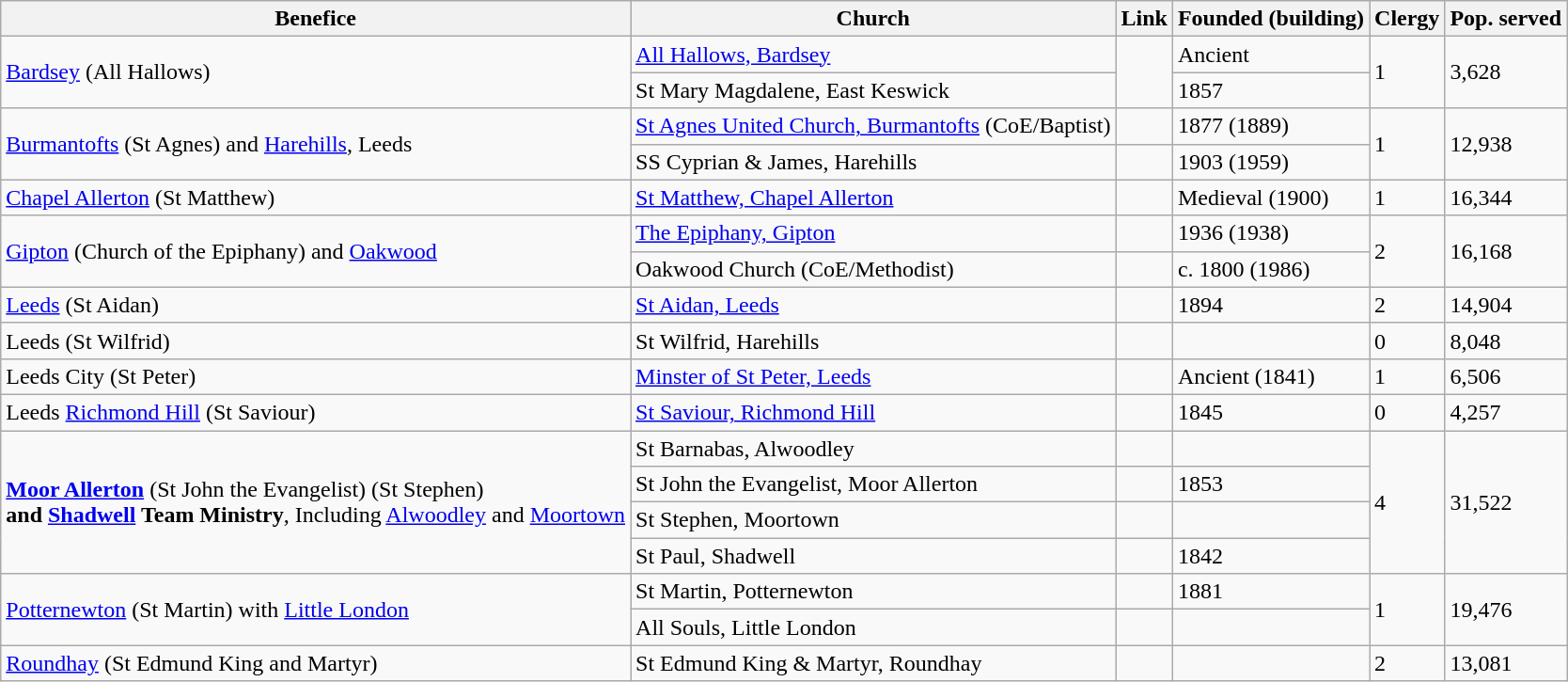<table class="wikitable sortable">
<tr>
<th>Benefice</th>
<th>Church</th>
<th>Link</th>
<th>Founded (building)</th>
<th>Clergy</th>
<th>Pop. served</th>
</tr>
<tr>
<td rowspan="2"><a href='#'>Bardsey</a> (All Hallows)</td>
<td><a href='#'>All Hallows, Bardsey</a></td>
<td rowspan="2"></td>
<td>Ancient</td>
<td rowspan="2">1</td>
<td rowspan="2">3,628</td>
</tr>
<tr>
<td>St Mary Magdalene, East Keswick</td>
<td>1857</td>
</tr>
<tr>
<td rowspan="2"><a href='#'>Burmantofts</a> (St Agnes) and <a href='#'>Harehills</a>, Leeds</td>
<td><a href='#'>St Agnes United Church, Burmantofts</a> (CoE/Baptist)</td>
<td></td>
<td>1877 (1889)</td>
<td rowspan="2">1</td>
<td rowspan="2">12,938</td>
</tr>
<tr>
<td>SS Cyprian & James, Harehills</td>
<td></td>
<td>1903 (1959)</td>
</tr>
<tr>
<td><a href='#'>Chapel Allerton</a> (St Matthew)</td>
<td><a href='#'>St Matthew, Chapel Allerton</a></td>
<td></td>
<td>Medieval (1900)</td>
<td>1</td>
<td>16,344</td>
</tr>
<tr>
<td rowspan="2"><a href='#'>Gipton</a> (Church of the Epiphany) and <a href='#'>Oakwood</a></td>
<td><a href='#'>The Epiphany, Gipton</a></td>
<td></td>
<td>1936 (1938)</td>
<td rowspan="2">2</td>
<td rowspan="2">16,168</td>
</tr>
<tr>
<td>Oakwood Church (CoE/Methodist)</td>
<td></td>
<td>c. 1800 (1986)</td>
</tr>
<tr>
<td><a href='#'>Leeds</a> (St Aidan)</td>
<td><a href='#'>St Aidan, Leeds</a></td>
<td></td>
<td>1894</td>
<td>2</td>
<td>14,904</td>
</tr>
<tr>
<td>Leeds (St Wilfrid)</td>
<td>St Wilfrid, Harehills</td>
<td></td>
<td></td>
<td>0</td>
<td>8,048</td>
</tr>
<tr>
<td>Leeds City (St Peter)</td>
<td><a href='#'>Minster of St Peter, Leeds</a></td>
<td></td>
<td>Ancient (1841)</td>
<td>1</td>
<td>6,506</td>
</tr>
<tr>
<td>Leeds <a href='#'>Richmond Hill</a> (St Saviour)</td>
<td><a href='#'>St Saviour, Richmond Hill</a></td>
<td></td>
<td>1845</td>
<td>0</td>
<td>4,257</td>
</tr>
<tr>
<td rowspan="4"><strong><a href='#'>Moor Allerton</a></strong> (St John the Evangelist) (St Stephen)<br><strong>and <a href='#'>Shadwell</a> Team Ministry</strong>, Including <a href='#'>Alwoodley</a> and <a href='#'>Moortown</a></td>
<td>St Barnabas, Alwoodley</td>
<td></td>
<td></td>
<td rowspan="4">4</td>
<td rowspan="4">31,522</td>
</tr>
<tr>
<td>St John the Evangelist, Moor Allerton</td>
<td></td>
<td>1853</td>
</tr>
<tr>
<td>St Stephen, Moortown</td>
<td></td>
<td></td>
</tr>
<tr>
<td>St Paul, Shadwell</td>
<td></td>
<td>1842</td>
</tr>
<tr>
<td rowspan="2"><a href='#'>Potternewton</a> (St Martin) with <a href='#'>Little London</a></td>
<td>St Martin, Potternewton</td>
<td></td>
<td>1881</td>
<td rowspan="2">1</td>
<td rowspan="2">19,476</td>
</tr>
<tr>
<td>All Souls, Little London</td>
<td></td>
<td></td>
</tr>
<tr>
<td><a href='#'>Roundhay</a> (St Edmund King and Martyr)</td>
<td>St Edmund King & Martyr, Roundhay</td>
<td></td>
<td></td>
<td>2</td>
<td>13,081</td>
</tr>
</table>
